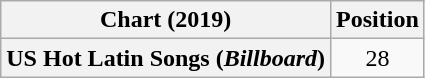<table class="wikitable plainrowheaders" style="text-align:center">
<tr>
<th scope="col">Chart (2019)</th>
<th scope="col">Position</th>
</tr>
<tr>
<th scope="row">US Hot Latin Songs (<em>Billboard</em>)</th>
<td>28</td>
</tr>
</table>
